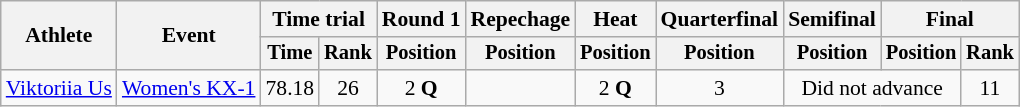<table class=wikitable style=font-size:90%;text-align:center>
<tr>
<th rowspan=2>Athlete</th>
<th rowspan=2>Event</th>
<th colspan=2>Time trial</th>
<th>Round 1</th>
<th>Repechage</th>
<th>Heat</th>
<th>Quarterfinal</th>
<th>Semifinal</th>
<th colspan=2>Final</th>
</tr>
<tr style=font-size:95%>
<th>Time</th>
<th>Rank</th>
<th>Position</th>
<th>Position</th>
<th>Position</th>
<th>Position</th>
<th>Position</th>
<th>Position</th>
<th>Rank</th>
</tr>
<tr>
<td align=left><a href='#'>Viktoriia Us</a></td>
<td align=left><a href='#'>Women's KX-1</a></td>
<td>78.18</td>
<td>26</td>
<td>2 <strong>Q</strong></td>
<td></td>
<td>2 <strong>Q</strong></td>
<td>3</td>
<td colspan=2>Did not advance</td>
<td>11</td>
</tr>
</table>
